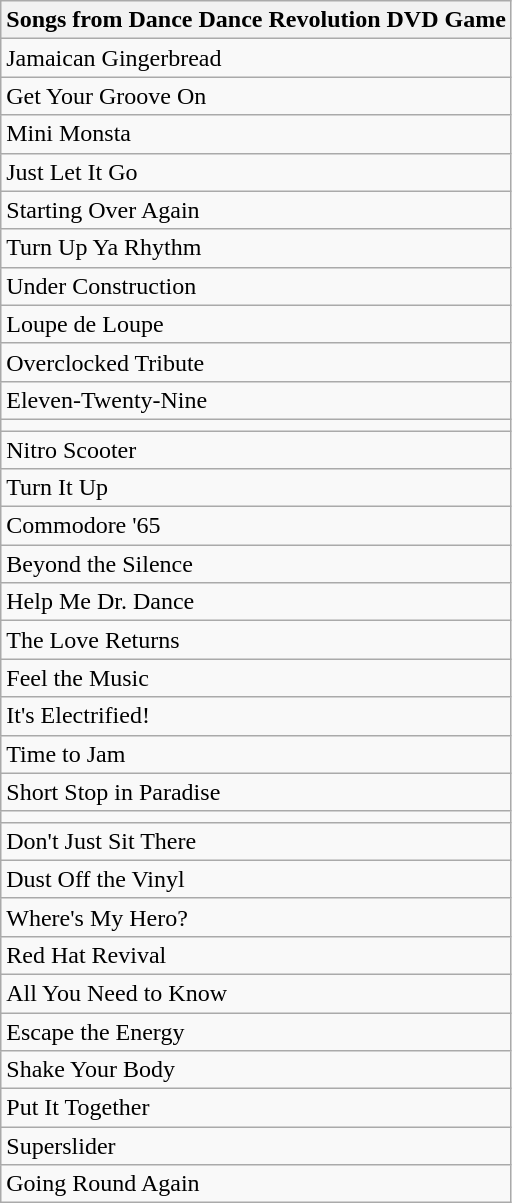<table class="wikitable collapsible collapsed">
<tr>
<th>Songs from Dance Dance Revolution DVD Game</th>
</tr>
<tr>
<td>Jamaican Gingerbread</td>
</tr>
<tr>
<td>Get Your Groove On</td>
</tr>
<tr>
<td>Mini Monsta</td>
</tr>
<tr>
<td>Just Let It Go</td>
</tr>
<tr>
<td>Starting Over Again</td>
</tr>
<tr>
<td>Turn Up Ya Rhythm</td>
</tr>
<tr>
<td>Under Construction</td>
</tr>
<tr>
<td>Loupe de Loupe</td>
</tr>
<tr>
<td>Overclocked Tribute</td>
</tr>
<tr>
<td>Eleven-Twenty-Nine</td>
</tr>
<tr>
<td></td>
</tr>
<tr>
<td>Nitro Scooter</td>
</tr>
<tr>
<td>Turn It Up</td>
</tr>
<tr>
<td>Commodore '65</td>
</tr>
<tr>
<td>Beyond the Silence</td>
</tr>
<tr>
<td>Help Me Dr. Dance</td>
</tr>
<tr>
<td>The Love Returns</td>
</tr>
<tr>
<td>Feel the Music</td>
</tr>
<tr>
<td>It's Electrified!</td>
</tr>
<tr>
<td>Time to Jam</td>
</tr>
<tr>
<td>Short Stop in Paradise</td>
</tr>
<tr>
<td></td>
</tr>
<tr>
<td>Don't Just Sit There</td>
</tr>
<tr>
<td>Dust Off the Vinyl</td>
</tr>
<tr>
<td>Where's My Hero?</td>
</tr>
<tr>
<td>Red Hat Revival</td>
</tr>
<tr>
<td>All You Need to Know</td>
</tr>
<tr>
<td>Escape the Energy</td>
</tr>
<tr>
<td>Shake Your Body</td>
</tr>
<tr>
<td>Put It Together</td>
</tr>
<tr>
<td>Superslider</td>
</tr>
<tr>
<td>Going Round Again</td>
</tr>
</table>
